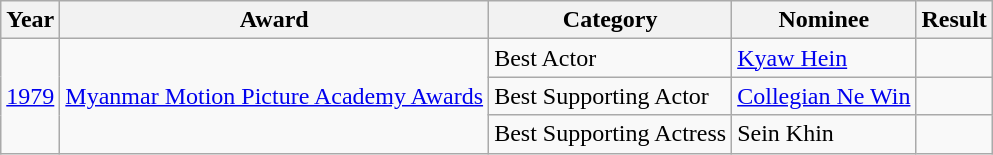<table class="wikitable">
<tr>
<th>Year</th>
<th>Award</th>
<th>Category</th>
<th>Nominee</th>
<th>Result</th>
</tr>
<tr>
<td scope="row" rowspan="3"><a href='#'>1979</a></td>
<td scope="row" rowspan="3"><a href='#'>Myanmar Motion Picture Academy Awards</a></td>
<td>Best Actor</td>
<td><a href='#'>Kyaw Hein</a></td>
<td></td>
</tr>
<tr>
<td>Best Supporting Actor</td>
<td><a href='#'>Collegian Ne Win</a></td>
<td></td>
</tr>
<tr>
<td>Best Supporting Actress</td>
<td>Sein Khin</td>
<td></td>
</tr>
</table>
